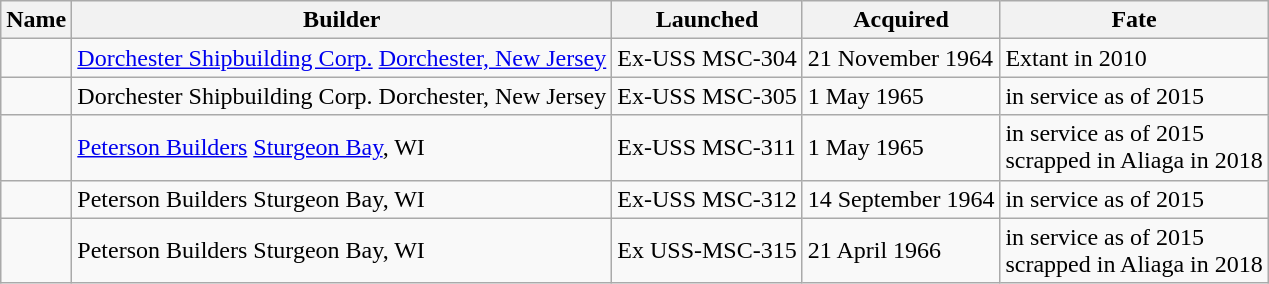<table class="wikitable">
<tr>
<th>Name</th>
<th>Builder</th>
<th>Launched</th>
<th>Acquired</th>
<th>Fate</th>
</tr>
<tr>
<td></td>
<td><a href='#'>Dorchester Shipbuilding Corp.</a> <a href='#'>Dorchester, New Jersey</a></td>
<td>Ex-USS MSC-304</td>
<td>21 November 1964</td>
<td>Extant in 2010</td>
</tr>
<tr>
<td></td>
<td>Dorchester Shipbuilding Corp. Dorchester, New Jersey</td>
<td>Ex-USS MSC-305</td>
<td>1 May 1965</td>
<td>in service as of 2015</td>
</tr>
<tr>
<td></td>
<td><a href='#'>Peterson Builders</a> <a href='#'>Sturgeon Bay</a>, WI</td>
<td>Ex-USS MSC-311</td>
<td>1 May 1965</td>
<td>in service as of 2015<br>scrapped in Aliaga in 2018</td>
</tr>
<tr>
<td></td>
<td>Peterson Builders Sturgeon Bay, WI</td>
<td>Ex-USS MSC-312</td>
<td>14 September 1964</td>
<td>in service as of 2015</td>
</tr>
<tr>
<td></td>
<td>Peterson Builders Sturgeon Bay, WI</td>
<td>Ex USS-MSC-315</td>
<td>21 April 1966</td>
<td>in service as of 2015<br>scrapped in Aliaga in 2018</td>
</tr>
</table>
